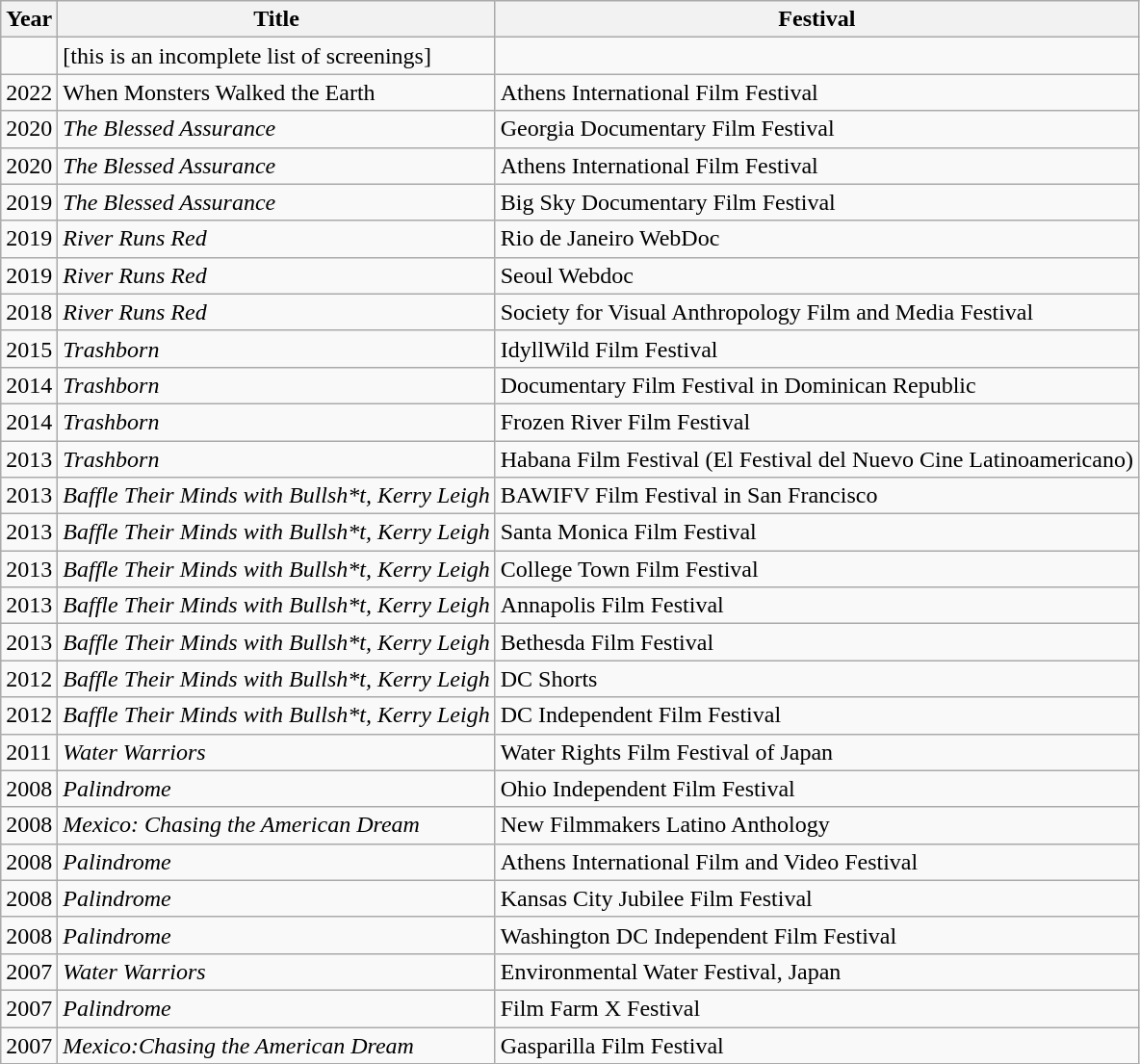<table class="wikitable">
<tr>
<th>Year</th>
<th>Title</th>
<th>Festival</th>
</tr>
<tr>
<td></td>
<td>[this is an incomplete list of screenings]</td>
<td></td>
</tr>
<tr>
<td>2022</td>
<td>When Monsters Walked the Earth</td>
<td>Athens International Film Festival</td>
</tr>
<tr>
<td>2020</td>
<td><em>The Blessed Assurance</em></td>
<td>Georgia Documentary Film Festival</td>
</tr>
<tr>
<td>2020</td>
<td><em>The Blessed Assurance</em></td>
<td>Athens International Film Festival</td>
</tr>
<tr>
<td>2019</td>
<td><em>The Blessed Assurance</em></td>
<td>Big Sky Documentary Film Festival</td>
</tr>
<tr>
<td>2019</td>
<td><em>River Runs Red</em></td>
<td>Rio de Janeiro WebDoc</td>
</tr>
<tr>
<td>2019</td>
<td><em>River Runs Red</em></td>
<td>Seoul Webdoc</td>
</tr>
<tr>
<td>2018</td>
<td><em>River Runs Red</em></td>
<td>Society for Visual Anthropology Film and Media Festival</td>
</tr>
<tr>
<td>2015</td>
<td><em>Trashborn</em></td>
<td>IdyllWild Film Festival</td>
</tr>
<tr>
<td>2014</td>
<td><em>Trashborn</em></td>
<td>Documentary Film Festival in Dominican Republic</td>
</tr>
<tr>
<td>2014</td>
<td><em>Trashborn</em></td>
<td>Frozen River Film Festival</td>
</tr>
<tr>
<td>2013</td>
<td><em>Trashborn</em></td>
<td>Habana Film Festival (El Festival del Nuevo Cine Latinoamericano)</td>
</tr>
<tr>
<td>2013</td>
<td><em>Baffle Their Minds with Bullsh*t, Kerry Leigh</em></td>
<td>BAWIFV Film Festival in San Francisco</td>
</tr>
<tr>
<td>2013</td>
<td><em>Baffle Their Minds with Bullsh*t, Kerry Leigh</em></td>
<td>Santa Monica Film Festival</td>
</tr>
<tr>
<td>2013</td>
<td><em>Baffle Their Minds with Bullsh*t, Kerry Leigh</em></td>
<td>College Town Film Festival</td>
</tr>
<tr>
<td>2013</td>
<td><em>Baffle Their Minds with Bullsh*t, Kerry Leigh</em></td>
<td>Annapolis Film Festival</td>
</tr>
<tr>
<td>2013</td>
<td><em>Baffle Their Minds with Bullsh*t, Kerry Leigh</em></td>
<td>Bethesda Film Festival</td>
</tr>
<tr>
<td>2012</td>
<td><em>Baffle Their Minds with Bullsh*t, Kerry Leigh</em></td>
<td>DC Shorts</td>
</tr>
<tr>
<td>2012</td>
<td><em>Baffle Their Minds with Bullsh*t, Kerry Leigh</em></td>
<td>DC Independent Film Festival</td>
</tr>
<tr>
<td>2011</td>
<td><em>Water Warriors</em></td>
<td>Water Rights Film Festival of Japan</td>
</tr>
<tr>
<td>2008</td>
<td><em>Palindrome</em></td>
<td>Ohio Independent Film Festival</td>
</tr>
<tr>
<td>2008</td>
<td><em>Mexico: Chasing the American Dream</em></td>
<td>New Filmmakers Latino Anthology</td>
</tr>
<tr>
<td>2008</td>
<td><em>Palindrome</em></td>
<td>Athens International Film and Video Festival</td>
</tr>
<tr>
<td>2008</td>
<td><em>Palindrome</em></td>
<td>Kansas City Jubilee Film Festival</td>
</tr>
<tr>
<td>2008</td>
<td><em>Palindrome</em></td>
<td>Washington DC Independent Film Festival</td>
</tr>
<tr>
<td>2007</td>
<td><em>Water Warriors</em></td>
<td>Environmental Water Festival, Japan</td>
</tr>
<tr>
<td>2007</td>
<td><em>Palindrome</em></td>
<td>Film Farm X Festival</td>
</tr>
<tr>
<td>2007</td>
<td><em>Mexico:Chasing the American Dream</em></td>
<td>Gasparilla Film Festival</td>
</tr>
</table>
